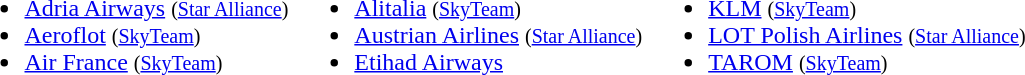<table>
<tr>
<td valign="top"><br><ul><li><a href='#'>Adria Airways</a> <small>(<a href='#'>Star Alliance</a>)</small></li><li><a href='#'>Aeroflot</a> <small>(<a href='#'>SkyTeam</a>)</small></li><li><a href='#'>Air France</a> <small>(<a href='#'>SkyTeam</a>)</small></li></ul></td>
<td><br><ul><li><a href='#'>Alitalia</a> <small>(<a href='#'>SkyTeam</a>)</small></li><li><a href='#'>Austrian Airlines</a> <small>(<a href='#'>Star Alliance</a>)</small></li><li><a href='#'>Etihad Airways</a></li></ul></td>
<td><br><ul><li><a href='#'>KLM</a> <small>(<a href='#'>SkyTeam</a>)</small></li><li><a href='#'>LOT Polish Airlines</a> <small>(<a href='#'>Star Alliance</a>)</small></li><li><a href='#'>TAROM</a> <small>(<a href='#'>SkyTeam</a>)</small></li></ul></td>
</tr>
</table>
